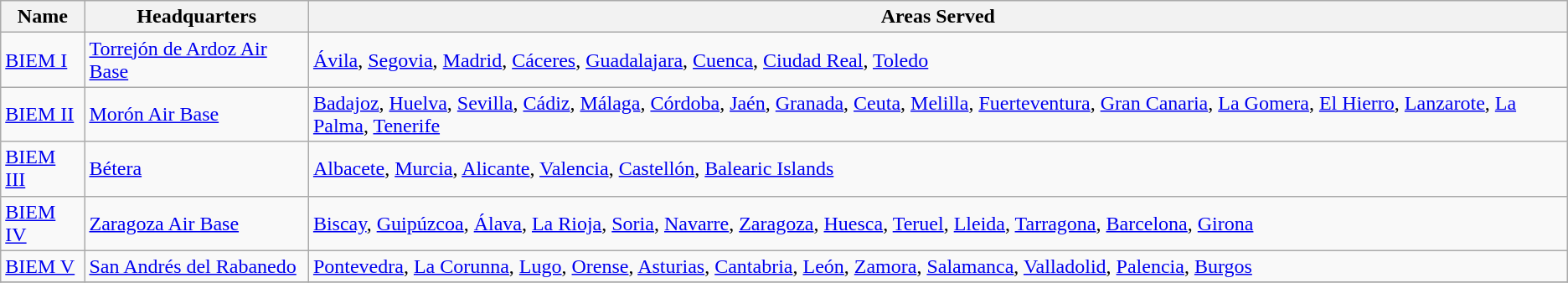<table class="wikitable">
<tr>
<th>Name</th>
<th>Headquarters</th>
<th>Areas Served</th>
</tr>
<tr>
<td><a href='#'>BIEM I</a></td>
<td><a href='#'>Torrejón de Ardoz Air Base</a></td>
<td><a href='#'>Ávila</a>, <a href='#'>Segovia</a>, <a href='#'>Madrid</a>, <a href='#'>Cáceres</a>, <a href='#'>Guadalajara</a>, <a href='#'>Cuenca</a>, <a href='#'>Ciudad Real</a>, <a href='#'>Toledo</a></td>
</tr>
<tr>
<td><a href='#'>BIEM II</a></td>
<td><a href='#'>Morón Air Base</a></td>
<td><a href='#'>Badajoz</a>, <a href='#'>Huelva</a>, <a href='#'>Sevilla</a>, <a href='#'>Cádiz</a>, <a href='#'>Málaga</a>, <a href='#'>Córdoba</a>, <a href='#'>Jaén</a>, <a href='#'>Granada</a>, <a href='#'>Ceuta</a>, <a href='#'>Melilla</a>, <a href='#'>Fuerteventura</a>, <a href='#'>Gran Canaria</a>, <a href='#'>La Gomera</a>, <a href='#'>El Hierro</a>, <a href='#'>Lanzarote</a>, <a href='#'>La Palma</a>, <a href='#'>Tenerife</a></td>
</tr>
<tr>
<td><a href='#'>BIEM III</a></td>
<td><a href='#'>Bétera</a></td>
<td><a href='#'>Albacete</a>, <a href='#'>Murcia</a>, <a href='#'>Alicante</a>, <a href='#'>Valencia</a>, <a href='#'>Castellón</a>, <a href='#'>Balearic Islands</a></td>
</tr>
<tr>
<td><a href='#'>BIEM IV</a></td>
<td><a href='#'>Zaragoza Air Base</a></td>
<td><a href='#'>Biscay</a>, <a href='#'>Guipúzcoa</a>, <a href='#'>Álava</a>, <a href='#'>La Rioja</a>, <a href='#'>Soria</a>, <a href='#'>Navarre</a>, <a href='#'>Zaragoza</a>,  <a href='#'>Huesca</a>, <a href='#'>Teruel</a>, <a href='#'>Lleida</a>, <a href='#'>Tarragona</a>, <a href='#'>Barcelona</a>, <a href='#'>Girona</a></td>
</tr>
<tr>
<td><a href='#'>BIEM V</a></td>
<td><a href='#'>San Andrés del Rabanedo</a></td>
<td><a href='#'>Pontevedra</a>, <a href='#'>La Corunna</a>, <a href='#'>Lugo</a>, <a href='#'>Orense</a>, <a href='#'>Asturias</a>, <a href='#'>Cantabria</a>, <a href='#'>León</a>, <a href='#'>Zamora</a>, <a href='#'>Salamanca</a>, <a href='#'>Valladolid</a>, <a href='#'>Palencia</a>, <a href='#'>Burgos</a></td>
</tr>
<tr>
</tr>
</table>
